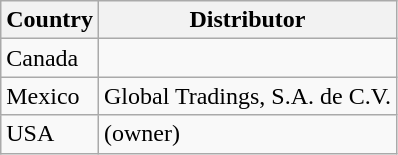<table class="wikitable">
<tr>
<th>Country</th>
<th>Distributor</th>
</tr>
<tr>
<td>Canada</td>
<td></td>
</tr>
<tr>
<td>Mexico</td>
<td>Global Tradings, S.A. de C.V.</td>
</tr>
<tr>
<td>USA</td>
<td> (owner)</td>
</tr>
</table>
